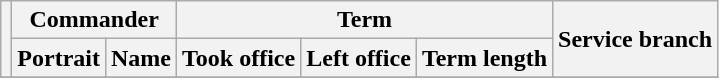<table class="wikitable sortable">
<tr>
<th rowspan=2></th>
<th colspan=2>Commander</th>
<th colspan=3>Term</th>
<th rowspan=2>Service branch</th>
</tr>
<tr>
<th>Portrait</th>
<th>Name</th>
<th>Took office</th>
<th>Left office</th>
<th>Term length</th>
</tr>
<tr>
</tr>
</table>
